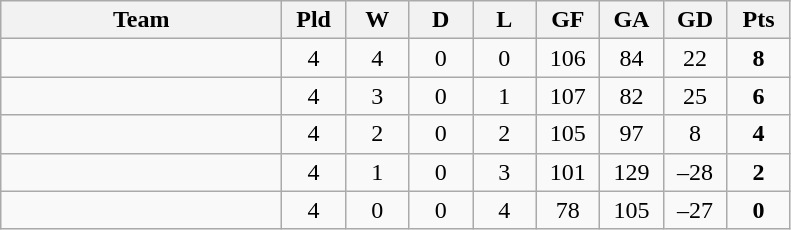<table class="wikitable" style="text-align: center;">
<tr>
<th width="180">Team</th>
<th width="35">Pld</th>
<th width="35">W</th>
<th width="35">D</th>
<th width="35">L</th>
<th width="35">GF</th>
<th width="35">GA</th>
<th width="35">GD</th>
<th width="35">Pts</th>
</tr>
<tr>
<td align="left"></td>
<td>4</td>
<td>4</td>
<td>0</td>
<td>0</td>
<td>106</td>
<td>84</td>
<td>22</td>
<td><strong>8</strong></td>
</tr>
<tr>
<td align="left"></td>
<td>4</td>
<td>3</td>
<td>0</td>
<td>1</td>
<td>107</td>
<td>82</td>
<td>25</td>
<td><strong>6</strong></td>
</tr>
<tr>
<td align="left"></td>
<td>4</td>
<td>2</td>
<td>0</td>
<td>2</td>
<td>105</td>
<td>97</td>
<td>8</td>
<td><strong>4</strong></td>
</tr>
<tr>
<td align="left"></td>
<td>4</td>
<td>1</td>
<td>0</td>
<td>3</td>
<td>101</td>
<td>129</td>
<td>–28</td>
<td><strong>2</strong></td>
</tr>
<tr>
<td align="left"></td>
<td>4</td>
<td>0</td>
<td>0</td>
<td>4</td>
<td>78</td>
<td>105</td>
<td>–27</td>
<td><strong>0</strong></td>
</tr>
</table>
